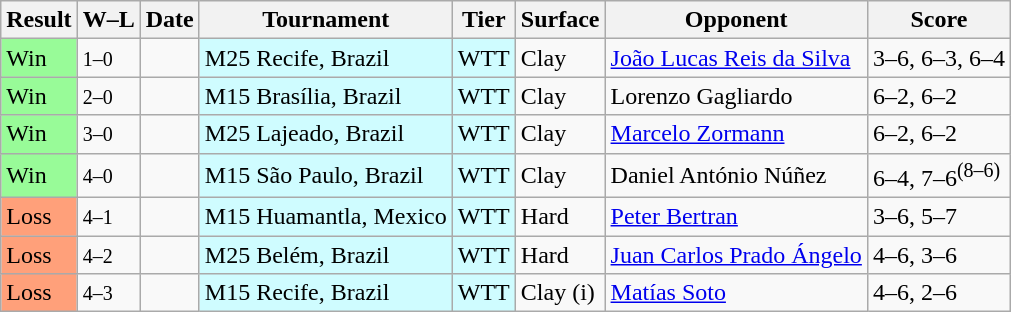<table class="sortable wikitable">
<tr>
<th>Result</th>
<th class="unsortable">W–L</th>
<th>Date</th>
<th>Tournament</th>
<th>Tier</th>
<th>Surface</th>
<th>Opponent</th>
<th class="unsortable">Score</th>
</tr>
<tr>
<td bgcolor=98FB98>Win</td>
<td><small>1–0</small></td>
<td></td>
<td style="background:#cffcff;">M25 Recife, Brazil</td>
<td style="background:#cffcff;">WTT</td>
<td>Clay</td>
<td> <a href='#'>João Lucas Reis da Silva</a></td>
<td>3–6, 6–3, 6–4</td>
</tr>
<tr>
<td bgcolor=98FB98>Win</td>
<td><small>2–0</small></td>
<td></td>
<td style="background:#cffcff;">M15 Brasília, Brazil</td>
<td style="background:#cffcff;">WTT</td>
<td>Clay</td>
<td> Lorenzo Gagliardo</td>
<td>6–2, 6–2</td>
</tr>
<tr>
<td bgcolor=98FB98>Win</td>
<td><small>3–0</small></td>
<td></td>
<td style="background:#cffcff;">M25 Lajeado, Brazil</td>
<td style="background:#cffcff;">WTT</td>
<td>Clay</td>
<td> <a href='#'>Marcelo Zormann</a></td>
<td>6–2, 6–2</td>
</tr>
<tr>
<td bgcolor=98FB98>Win</td>
<td><small>4–0</small></td>
<td></td>
<td style="background:#cffcff;">M15 São Paulo, Brazil</td>
<td style="background:#cffcff;">WTT</td>
<td>Clay</td>
<td> Daniel António Núñez</td>
<td>6–4, 7–6<sup>(8–6)</sup></td>
</tr>
<tr>
<td bgcolor=FFA07A>Loss</td>
<td><small>4–1</small></td>
<td></td>
<td style="background:#cffcff;">M15 Huamantla, Mexico</td>
<td style="background:#cffcff;">WTT</td>
<td>Hard</td>
<td> <a href='#'>Peter Bertran</a></td>
<td>3–6, 5–7</td>
</tr>
<tr>
<td bgcolor=FFA07A>Loss</td>
<td><small>4–2</small></td>
<td></td>
<td style="background:#cffcff;">M25 Belém, Brazil</td>
<td style="background:#cffcff;">WTT</td>
<td>Hard</td>
<td> <a href='#'>Juan Carlos Prado Ángelo</a></td>
<td>4–6, 3–6</td>
</tr>
<tr>
<td bgcolor=FFA07A>Loss</td>
<td><small>4–3</small></td>
<td></td>
<td style="background:#cffcff;">M15 Recife, Brazil</td>
<td style="background:#cffcff;">WTT</td>
<td>Clay (i)</td>
<td> <a href='#'>Matías Soto</a></td>
<td>4–6, 2–6</td>
</tr>
</table>
